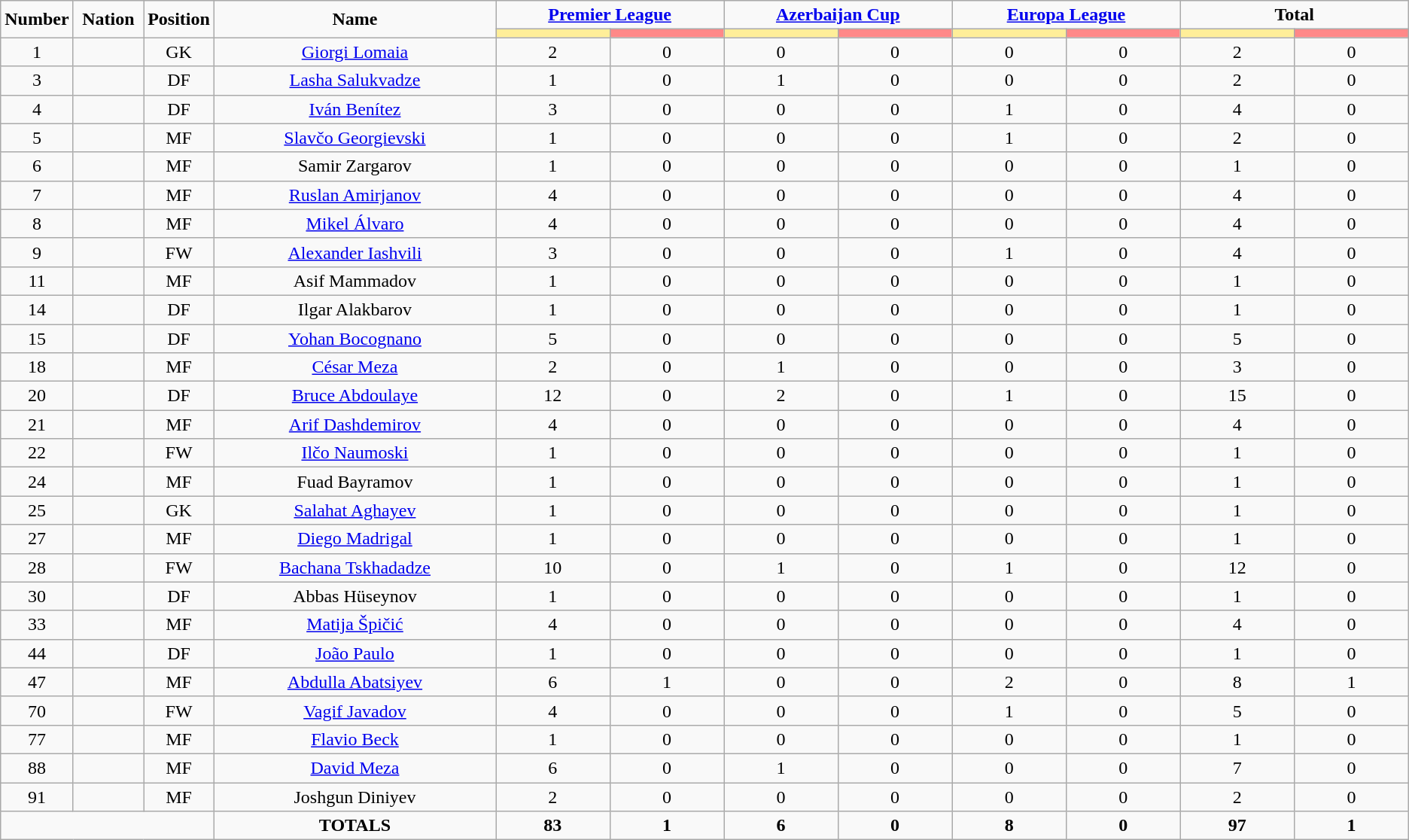<table class="wikitable" style="text-align:center;">
<tr>
<td rowspan="2"  style="width:5%; text-align:center;"><strong>Number</strong></td>
<td rowspan="2"  style="width:5%; text-align:center;"><strong>Nation</strong></td>
<td rowspan="2"  style="width:5%; text-align:center;"><strong>Position</strong></td>
<td rowspan="2"  style="width:20%; text-align:center;"><strong>Name</strong></td>
<td colspan="2" style="text-align:center;"><strong><a href='#'>Premier League</a></strong></td>
<td colspan="2" style="text-align:center;"><strong><a href='#'>Azerbaijan Cup</a></strong></td>
<td colspan="2" style="text-align:center;"><strong><a href='#'>Europa League</a></strong></td>
<td colspan="2" style="text-align:center;"><strong>Total</strong></td>
</tr>
<tr>
<th style="width:60px; background:#fe9;"></th>
<th style="width:60px; background:#ff8888;"></th>
<th style="width:60px; background:#fe9;"></th>
<th style="width:60px; background:#ff8888;"></th>
<th style="width:60px; background:#fe9;"></th>
<th style="width:60px; background:#ff8888;"></th>
<th style="width:60px; background:#fe9;"></th>
<th style="width:60px; background:#ff8888;"></th>
</tr>
<tr>
<td>1</td>
<td></td>
<td>GK</td>
<td><a href='#'>Giorgi Lomaia</a></td>
<td>2</td>
<td>0</td>
<td>0</td>
<td>0</td>
<td>0</td>
<td>0</td>
<td>2</td>
<td>0</td>
</tr>
<tr>
<td>3</td>
<td></td>
<td>DF</td>
<td><a href='#'>Lasha Salukvadze</a></td>
<td>1</td>
<td>0</td>
<td>1</td>
<td>0</td>
<td>0</td>
<td>0</td>
<td>2</td>
<td>0</td>
</tr>
<tr>
<td>4</td>
<td></td>
<td>DF</td>
<td><a href='#'>Iván Benítez</a></td>
<td>3</td>
<td>0</td>
<td>0</td>
<td>0</td>
<td>1</td>
<td>0</td>
<td>4</td>
<td>0</td>
</tr>
<tr>
<td>5</td>
<td></td>
<td>MF</td>
<td><a href='#'>Slavčo Georgievski</a></td>
<td>1</td>
<td>0</td>
<td>0</td>
<td>0</td>
<td>1</td>
<td>0</td>
<td>2</td>
<td>0</td>
</tr>
<tr>
<td>6</td>
<td></td>
<td>MF</td>
<td>Samir Zargarov</td>
<td>1</td>
<td>0</td>
<td>0</td>
<td>0</td>
<td>0</td>
<td>0</td>
<td>1</td>
<td>0</td>
</tr>
<tr>
<td>7</td>
<td></td>
<td>MF</td>
<td><a href='#'>Ruslan Amirjanov</a></td>
<td>4</td>
<td>0</td>
<td>0</td>
<td>0</td>
<td>0</td>
<td>0</td>
<td>4</td>
<td>0</td>
</tr>
<tr>
<td>8</td>
<td></td>
<td>MF</td>
<td><a href='#'>Mikel Álvaro</a></td>
<td>4</td>
<td>0</td>
<td>0</td>
<td>0</td>
<td>0</td>
<td>0</td>
<td>4</td>
<td>0</td>
</tr>
<tr>
<td>9</td>
<td></td>
<td>FW</td>
<td><a href='#'>Alexander Iashvili</a></td>
<td>3</td>
<td>0</td>
<td>0</td>
<td>0</td>
<td>1</td>
<td>0</td>
<td>4</td>
<td>0</td>
</tr>
<tr>
<td>11</td>
<td></td>
<td>MF</td>
<td>Asif Mammadov</td>
<td>1</td>
<td>0</td>
<td>0</td>
<td>0</td>
<td>0</td>
<td>0</td>
<td>1</td>
<td>0</td>
</tr>
<tr>
<td>14</td>
<td></td>
<td>DF</td>
<td>Ilgar Alakbarov</td>
<td>1</td>
<td>0</td>
<td>0</td>
<td>0</td>
<td>0</td>
<td>0</td>
<td>1</td>
<td>0</td>
</tr>
<tr>
<td>15</td>
<td></td>
<td>DF</td>
<td><a href='#'>Yohan Bocognano</a></td>
<td>5</td>
<td>0</td>
<td>0</td>
<td>0</td>
<td>0</td>
<td>0</td>
<td>5</td>
<td>0</td>
</tr>
<tr>
<td>18</td>
<td></td>
<td>MF</td>
<td><a href='#'>César Meza</a></td>
<td>2</td>
<td>0</td>
<td>1</td>
<td>0</td>
<td>0</td>
<td>0</td>
<td>3</td>
<td>0</td>
</tr>
<tr>
<td>20</td>
<td></td>
<td>DF</td>
<td><a href='#'>Bruce Abdoulaye</a></td>
<td>12</td>
<td>0</td>
<td>2</td>
<td>0</td>
<td>1</td>
<td>0</td>
<td>15</td>
<td>0</td>
</tr>
<tr>
<td>21</td>
<td></td>
<td>MF</td>
<td><a href='#'>Arif Dashdemirov</a></td>
<td>4</td>
<td>0</td>
<td>0</td>
<td>0</td>
<td>0</td>
<td>0</td>
<td>4</td>
<td>0</td>
</tr>
<tr>
<td>22</td>
<td></td>
<td>FW</td>
<td><a href='#'>Ilčo Naumoski</a></td>
<td>1</td>
<td>0</td>
<td>0</td>
<td>0</td>
<td>0</td>
<td>0</td>
<td>1</td>
<td>0</td>
</tr>
<tr>
<td>24</td>
<td></td>
<td>MF</td>
<td>Fuad Bayramov</td>
<td>1</td>
<td>0</td>
<td>0</td>
<td>0</td>
<td>0</td>
<td>0</td>
<td>1</td>
<td>0</td>
</tr>
<tr>
<td>25</td>
<td></td>
<td>GK</td>
<td><a href='#'>Salahat Aghayev</a></td>
<td>1</td>
<td>0</td>
<td>0</td>
<td>0</td>
<td>0</td>
<td>0</td>
<td>1</td>
<td>0</td>
</tr>
<tr>
<td>27</td>
<td></td>
<td>MF</td>
<td><a href='#'>Diego Madrigal</a></td>
<td>1</td>
<td>0</td>
<td>0</td>
<td>0</td>
<td>0</td>
<td>0</td>
<td>1</td>
<td>0</td>
</tr>
<tr>
<td>28</td>
<td></td>
<td>FW</td>
<td><a href='#'>Bachana Tskhadadze</a></td>
<td>10</td>
<td>0</td>
<td>1</td>
<td>0</td>
<td>1</td>
<td>0</td>
<td>12</td>
<td>0</td>
</tr>
<tr>
<td>30</td>
<td></td>
<td>DF</td>
<td>Abbas Hüseynov</td>
<td>1</td>
<td>0</td>
<td>0</td>
<td>0</td>
<td>0</td>
<td>0</td>
<td>1</td>
<td>0</td>
</tr>
<tr>
<td>33</td>
<td></td>
<td>MF</td>
<td><a href='#'>Matija Špičić</a></td>
<td>4</td>
<td>0</td>
<td>0</td>
<td>0</td>
<td>0</td>
<td>0</td>
<td>4</td>
<td>0</td>
</tr>
<tr>
<td>44</td>
<td></td>
<td>DF</td>
<td><a href='#'>João Paulo</a></td>
<td>1</td>
<td>0</td>
<td>0</td>
<td>0</td>
<td>0</td>
<td>0</td>
<td>1</td>
<td>0</td>
</tr>
<tr>
<td>47</td>
<td></td>
<td>MF</td>
<td><a href='#'>Abdulla Abatsiyev</a></td>
<td>6</td>
<td>1</td>
<td>0</td>
<td>0</td>
<td>2</td>
<td>0</td>
<td>8</td>
<td>1</td>
</tr>
<tr>
<td>70</td>
<td></td>
<td>FW</td>
<td><a href='#'>Vagif Javadov</a></td>
<td>4</td>
<td>0</td>
<td>0</td>
<td>0</td>
<td>1</td>
<td>0</td>
<td>5</td>
<td>0</td>
</tr>
<tr>
<td>77</td>
<td></td>
<td>MF</td>
<td><a href='#'>Flavio Beck</a></td>
<td>1</td>
<td>0</td>
<td>0</td>
<td>0</td>
<td>0</td>
<td>0</td>
<td>1</td>
<td>0</td>
</tr>
<tr>
<td>88</td>
<td></td>
<td>MF</td>
<td><a href='#'>David Meza</a></td>
<td>6</td>
<td>0</td>
<td>1</td>
<td>0</td>
<td>0</td>
<td>0</td>
<td>7</td>
<td>0</td>
</tr>
<tr>
<td>91</td>
<td></td>
<td>MF</td>
<td>Joshgun Diniyev</td>
<td>2</td>
<td>0</td>
<td>0</td>
<td>0</td>
<td>0</td>
<td>0</td>
<td>2</td>
<td>0</td>
</tr>
<tr>
<td colspan="3"></td>
<td><strong>TOTALS</strong></td>
<td><strong>83</strong></td>
<td><strong>1</strong></td>
<td><strong>6</strong></td>
<td><strong>0</strong></td>
<td><strong>8</strong></td>
<td><strong>0</strong></td>
<td><strong>97</strong></td>
<td><strong>1</strong></td>
</tr>
</table>
